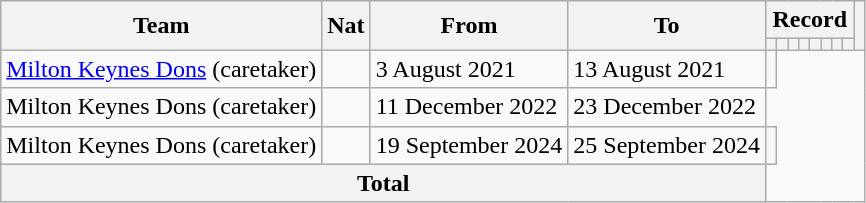<table class="wikitable" style="text-align: center">
<tr>
<th rowspan="2">Team</th>
<th rowspan="2">Nat</th>
<th rowspan="2">From</th>
<th rowspan="2">To</th>
<th colspan="8">Record</th>
<th rowspan=2></th>
</tr>
<tr>
<th></th>
<th></th>
<th></th>
<th></th>
<th></th>
<th></th>
<th></th>
<th></th>
</tr>
<tr>
<td align="left"><a href='#'>Milton Keynes Dons</a> (caretaker)</td>
<td></td>
<td align=left>3 August 2021</td>
<td align=left>13 August 2021<br></td>
<td></td>
</tr>
<tr>
<td align="left">Milton Keynes Dons (caretaker)</td>
<td></td>
<td align=left>11 December 2022</td>
<td align=left>23 December 2022<br></td>
</tr>
<tr>
<td align="left">Milton Keynes Dons (caretaker)</td>
<td></td>
<td align=left>19 September 2024</td>
<td align=left>25 September 2024<br></td>
<td></td>
</tr>
<tr>
<th colspan="4">Total<br></th>
</tr>
</table>
